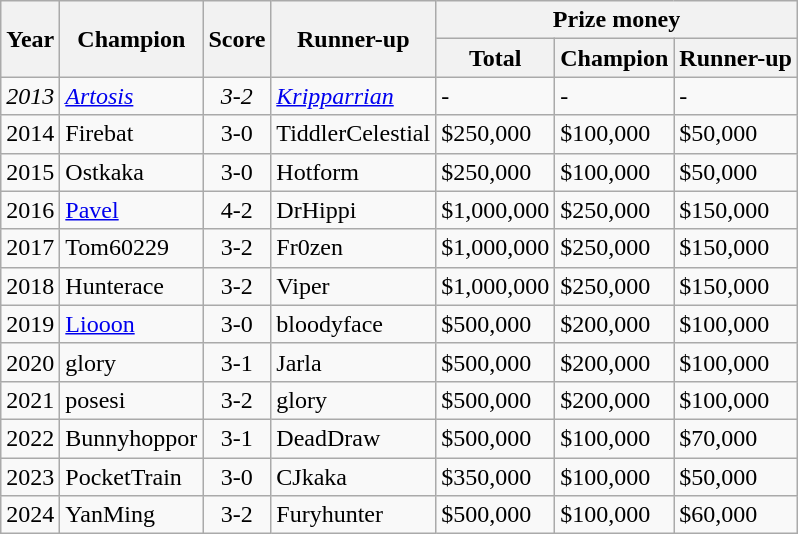<table class="wikitable">
<tr>
<th rowspan=2>Year</th>
<th rowspan=2>Champion</th>
<th rowspan=2>Score</th>
<th rowspan=2>Runner-up</th>
<th colspan=3>Prize money</th>
</tr>
<tr>
<th>Total</th>
<th>Champion</th>
<th>Runner-up</th>
</tr>
<tr>
<td><em>2013</em></td>
<td> <em><a href='#'>Artosis</a></em></td>
<td style="text-align:center;"><em>3-2</em></td>
<td> <em><a href='#'>Kripparrian</a></em></td>
<td>-</td>
<td>-</td>
<td>-</td>
</tr>
<tr>
<td>2014</td>
<td> Firebat</td>
<td style="text-align:center;">3-0</td>
<td> TiddlerCelestial</td>
<td>$250,000</td>
<td>$100,000</td>
<td>$50,000</td>
</tr>
<tr>
<td>2015</td>
<td> Ostkaka</td>
<td style="text-align:center;">3-0</td>
<td> Hotform</td>
<td>$250,000</td>
<td>$100,000</td>
<td>$50,000</td>
</tr>
<tr>
<td>2016</td>
<td> <a href='#'>Pavel</a></td>
<td style="text-align:center;">4-2</td>
<td> DrHippi</td>
<td>$1,000,000</td>
<td>$250,000</td>
<td>$150,000</td>
</tr>
<tr>
<td>2017</td>
<td> Tom60229</td>
<td style="text-align:center;">3-2</td>
<td> Fr0zen</td>
<td>$1,000,000</td>
<td>$250,000</td>
<td>$150,000</td>
</tr>
<tr>
<td>2018</td>
<td> Hunterace</td>
<td style="text-align:center;">3-2</td>
<td> Viper</td>
<td>$1,000,000</td>
<td>$250,000</td>
<td>$150,000</td>
</tr>
<tr>
<td>2019</td>
<td> <a href='#'>Liooon</a></td>
<td style="text-align:center;">3-0</td>
<td> bloodyface</td>
<td>$500,000</td>
<td>$200,000</td>
<td>$100,000</td>
</tr>
<tr>
<td>2020</td>
<td> glory</td>
<td style="text-align:center;">3-1</td>
<td> Jarla</td>
<td>$500,000</td>
<td>$200,000</td>
<td>$100,000</td>
</tr>
<tr>
<td>2021</td>
<td> posesi</td>
<td style="text-align:center;">3-2</td>
<td> glory</td>
<td>$500,000</td>
<td>$200,000</td>
<td>$100,000</td>
</tr>
<tr>
<td>2022</td>
<td> Bunnyhoppor</td>
<td style="text-align:center;">3-1</td>
<td> DeadDraw</td>
<td>$500,000</td>
<td>$100,000</td>
<td>$70,000</td>
</tr>
<tr>
<td>2023</td>
<td> PocketTrain</td>
<td style="text-align:center;">3-0</td>
<td> CJkaka</td>
<td>$350,000</td>
<td>$100,000</td>
<td>$50,000</td>
</tr>
<tr>
<td>2024</td>
<td> YanMing</td>
<td style="text-align:center;">3-2</td>
<td> Furyhunter</td>
<td>$500,000</td>
<td>$100,000</td>
<td>$60,000</td>
</tr>
</table>
